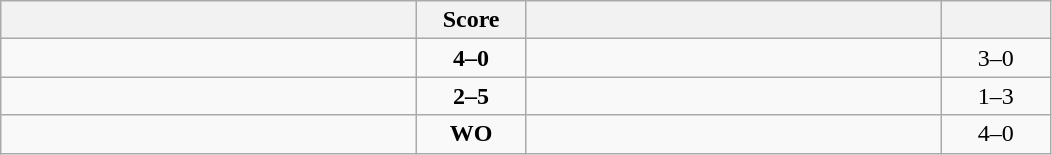<table class="wikitable" style="text-align: center; ">
<tr>
<th align="right" width="270"></th>
<th width="65">Score</th>
<th align="left" width="270"></th>
<th width="65"></th>
</tr>
<tr>
<td align="left"><strong></strong></td>
<td><strong>4–0</strong></td>
<td align="left"></td>
<td>3–0 <strong></strong></td>
</tr>
<tr>
<td align="left"></td>
<td><strong>2–5</strong></td>
<td align="left"><strong></strong></td>
<td>1–3 <strong></strong></td>
</tr>
<tr>
<td align="left"><strong></strong></td>
<td><strong>WO</strong></td>
<td align="left"></td>
<td>4–0 <strong></strong></td>
</tr>
</table>
